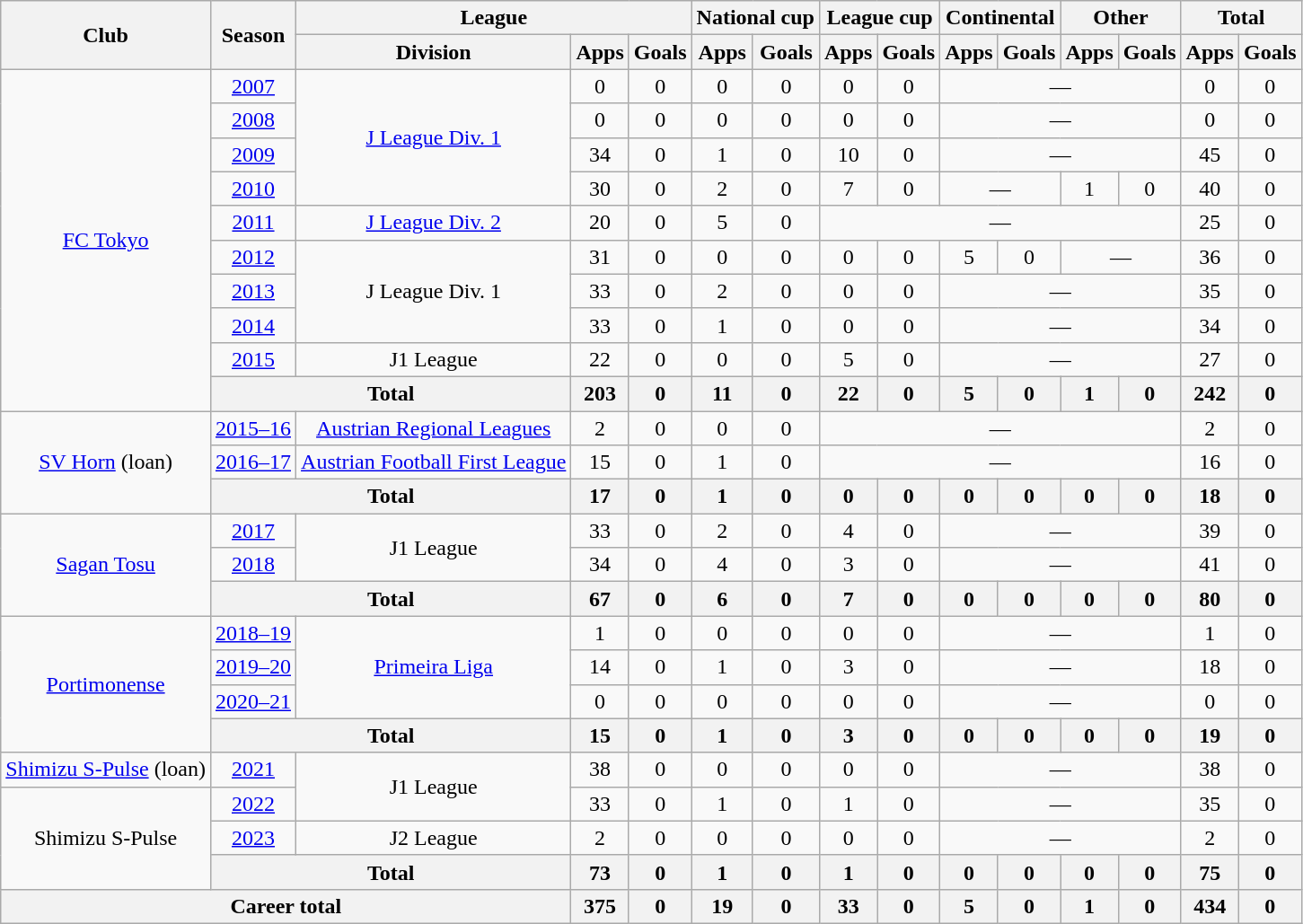<table class="wikitable" style="text-align:center">
<tr>
<th rowspan="2">Club</th>
<th rowspan="2">Season</th>
<th colspan="3">League</th>
<th colspan="2">National cup</th>
<th colspan="2">League cup</th>
<th colspan="2">Continental</th>
<th colspan="2">Other</th>
<th colspan="2">Total</th>
</tr>
<tr>
<th>Division</th>
<th>Apps</th>
<th>Goals</th>
<th>Apps</th>
<th>Goals</th>
<th>Apps</th>
<th>Goals</th>
<th>Apps</th>
<th>Goals</th>
<th>Apps</th>
<th>Goals</th>
<th>Apps</th>
<th>Goals</th>
</tr>
<tr>
<td rowspan="10"><a href='#'>FC Tokyo</a></td>
<td><a href='#'>2007</a></td>
<td rowspan="4"><a href='#'>J League Div. 1</a></td>
<td>0</td>
<td>0</td>
<td>0</td>
<td>0</td>
<td>0</td>
<td>0</td>
<td colspan="4">—</td>
<td>0</td>
<td>0</td>
</tr>
<tr>
<td><a href='#'>2008</a></td>
<td>0</td>
<td>0</td>
<td>0</td>
<td>0</td>
<td>0</td>
<td>0</td>
<td colspan="4">—</td>
<td>0</td>
<td>0</td>
</tr>
<tr>
<td><a href='#'>2009</a></td>
<td>34</td>
<td>0</td>
<td>1</td>
<td>0</td>
<td>10</td>
<td>0</td>
<td colspan="4">—</td>
<td>45</td>
<td>0</td>
</tr>
<tr>
<td><a href='#'>2010</a></td>
<td>30</td>
<td>0</td>
<td>2</td>
<td>0</td>
<td>7</td>
<td>0</td>
<td colspan="2">—</td>
<td>1</td>
<td>0</td>
<td>40</td>
<td>0</td>
</tr>
<tr>
<td><a href='#'>2011</a></td>
<td><a href='#'>J League Div. 2</a></td>
<td>20</td>
<td>0</td>
<td>5</td>
<td>0</td>
<td colspan="6">—</td>
<td>25</td>
<td>0</td>
</tr>
<tr>
<td><a href='#'>2012</a></td>
<td rowspan="3">J League Div. 1</td>
<td>31</td>
<td>0</td>
<td>0</td>
<td>0</td>
<td>0</td>
<td>0</td>
<td>5</td>
<td>0</td>
<td colspan="2">—</td>
<td>36</td>
<td>0</td>
</tr>
<tr>
<td><a href='#'>2013</a></td>
<td>33</td>
<td>0</td>
<td>2</td>
<td>0</td>
<td>0</td>
<td>0</td>
<td colspan="4">—</td>
<td>35</td>
<td>0</td>
</tr>
<tr>
<td><a href='#'>2014</a></td>
<td>33</td>
<td>0</td>
<td>1</td>
<td>0</td>
<td>0</td>
<td>0</td>
<td colspan="4">—</td>
<td>34</td>
<td>0</td>
</tr>
<tr>
<td><a href='#'>2015</a></td>
<td>J1 League</td>
<td>22</td>
<td>0</td>
<td>0</td>
<td>0</td>
<td>5</td>
<td>0</td>
<td colspan="4">—</td>
<td>27</td>
<td>0</td>
</tr>
<tr>
<th colspan="2">Total</th>
<th>203</th>
<th>0</th>
<th>11</th>
<th>0</th>
<th>22</th>
<th>0</th>
<th>5</th>
<th>0</th>
<th>1</th>
<th>0</th>
<th>242</th>
<th>0</th>
</tr>
<tr>
<td rowspan="3"><a href='#'>SV Horn</a> (loan)</td>
<td><a href='#'>2015–16</a></td>
<td><a href='#'>Austrian Regional Leagues</a></td>
<td>2</td>
<td>0</td>
<td>0</td>
<td>0</td>
<td colspan="6">—</td>
<td>2</td>
<td>0</td>
</tr>
<tr>
<td><a href='#'>2016–17</a></td>
<td><a href='#'>Austrian Football First League</a></td>
<td>15</td>
<td>0</td>
<td>1</td>
<td>0</td>
<td colspan="6">—</td>
<td>16</td>
<td>0</td>
</tr>
<tr>
<th colspan="2">Total</th>
<th>17</th>
<th>0</th>
<th>1</th>
<th>0</th>
<th>0</th>
<th>0</th>
<th>0</th>
<th>0</th>
<th>0</th>
<th>0</th>
<th>18</th>
<th>0</th>
</tr>
<tr>
<td rowspan="3"><a href='#'>Sagan Tosu</a></td>
<td><a href='#'>2017</a></td>
<td rowspan="2">J1 League</td>
<td>33</td>
<td>0</td>
<td>2</td>
<td>0</td>
<td>4</td>
<td>0</td>
<td colspan="4">—</td>
<td>39</td>
<td>0</td>
</tr>
<tr>
<td><a href='#'>2018</a></td>
<td>34</td>
<td>0</td>
<td>4</td>
<td>0</td>
<td>3</td>
<td>0</td>
<td colspan="4">—</td>
<td>41</td>
<td>0</td>
</tr>
<tr>
<th colspan="2">Total</th>
<th>67</th>
<th>0</th>
<th>6</th>
<th>0</th>
<th>7</th>
<th>0</th>
<th>0</th>
<th>0</th>
<th>0</th>
<th>0</th>
<th>80</th>
<th>0</th>
</tr>
<tr>
<td rowspan="4"><a href='#'>Portimonense</a></td>
<td><a href='#'>2018–19</a></td>
<td rowspan="3"><a href='#'>Primeira Liga</a></td>
<td>1</td>
<td>0</td>
<td>0</td>
<td>0</td>
<td>0</td>
<td>0</td>
<td colspan="4">—</td>
<td>1</td>
<td>0</td>
</tr>
<tr>
<td><a href='#'>2019–20</a></td>
<td>14</td>
<td>0</td>
<td>1</td>
<td>0</td>
<td>3</td>
<td>0</td>
<td colspan="4">—</td>
<td>18</td>
<td>0</td>
</tr>
<tr>
<td><a href='#'>2020–21</a></td>
<td>0</td>
<td>0</td>
<td>0</td>
<td>0</td>
<td>0</td>
<td>0</td>
<td colspan="4">—</td>
<td>0</td>
<td>0</td>
</tr>
<tr>
<th colspan="2">Total</th>
<th>15</th>
<th>0</th>
<th>1</th>
<th>0</th>
<th>3</th>
<th>0</th>
<th>0</th>
<th>0</th>
<th>0</th>
<th>0</th>
<th>19</th>
<th>0</th>
</tr>
<tr>
<td><a href='#'>Shimizu S-Pulse</a> (loan)</td>
<td><a href='#'>2021</a></td>
<td rowspan="2">J1 League</td>
<td>38</td>
<td>0</td>
<td>0</td>
<td>0</td>
<td>0</td>
<td>0</td>
<td colspan="4">—</td>
<td>38</td>
<td>0</td>
</tr>
<tr>
<td rowspan="3">Shimizu S-Pulse</td>
<td><a href='#'>2022</a></td>
<td>33</td>
<td>0</td>
<td>1</td>
<td>0</td>
<td>1</td>
<td>0</td>
<td colspan="4">—</td>
<td>35</td>
<td>0</td>
</tr>
<tr>
<td><a href='#'>2023</a></td>
<td>J2 League</td>
<td>2</td>
<td>0</td>
<td>0</td>
<td>0</td>
<td>0</td>
<td>0</td>
<td colspan="4">—</td>
<td>2</td>
<td>0</td>
</tr>
<tr>
<th colspan="2">Total</th>
<th>73</th>
<th>0</th>
<th>1</th>
<th>0</th>
<th>1</th>
<th>0</th>
<th>0</th>
<th>0</th>
<th>0</th>
<th>0</th>
<th>75</th>
<th>0</th>
</tr>
<tr>
<th colspan="3">Career total</th>
<th>375</th>
<th>0</th>
<th>19</th>
<th>0</th>
<th>33</th>
<th>0</th>
<th>5</th>
<th>0</th>
<th>1</th>
<th>0</th>
<th>434</th>
<th>0</th>
</tr>
</table>
